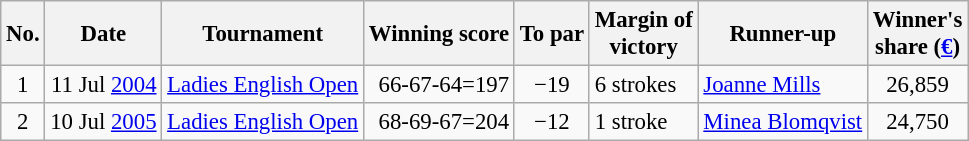<table class="wikitable" style="font-size:95%;">
<tr>
<th>No.</th>
<th>Date</th>
<th>Tournament</th>
<th>Winning score</th>
<th>To par</th>
<th>Margin of<br>victory</th>
<th>Runner-up</th>
<th>Winner's<br>share (<a href='#'>€</a>)</th>
</tr>
<tr>
<td align=center>1</td>
<td align=right>11 Jul <a href='#'>2004</a></td>
<td><a href='#'>Ladies English Open</a></td>
<td align=right>66-67-64=197</td>
<td align=center>−19</td>
<td>6 strokes</td>
<td> <a href='#'>Joanne Mills</a></td>
<td align=center>26,859</td>
</tr>
<tr>
<td align=center>2</td>
<td align=right>10 Jul <a href='#'>2005</a></td>
<td><a href='#'>Ladies English Open</a></td>
<td align=right>68-69-67=204</td>
<td align=center>−12</td>
<td>1 stroke</td>
<td> <a href='#'>Minea Blomqvist</a></td>
<td align=center>24,750</td>
</tr>
</table>
